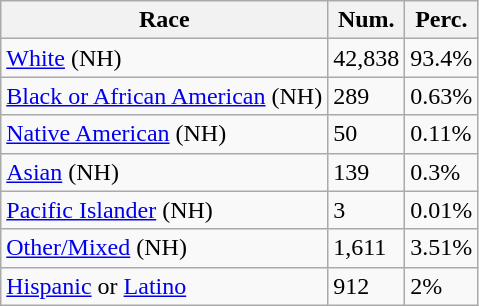<table class="wikitable">
<tr>
<th>Race</th>
<th>Num.</th>
<th>Perc.</th>
</tr>
<tr>
<td><a href='#'>White</a> (NH)</td>
<td>42,838</td>
<td>93.4%</td>
</tr>
<tr>
<td><a href='#'>Black or African American</a> (NH)</td>
<td>289</td>
<td>0.63%</td>
</tr>
<tr>
<td><a href='#'>Native American</a> (NH)</td>
<td>50</td>
<td>0.11%</td>
</tr>
<tr>
<td><a href='#'>Asian</a> (NH)</td>
<td>139</td>
<td>0.3%</td>
</tr>
<tr>
<td><a href='#'>Pacific Islander</a> (NH)</td>
<td>3</td>
<td>0.01%</td>
</tr>
<tr>
<td><a href='#'>Other/Mixed</a> (NH)</td>
<td>1,611</td>
<td>3.51%</td>
</tr>
<tr>
<td><a href='#'>Hispanic</a> or <a href='#'>Latino</a></td>
<td>912</td>
<td>2%</td>
</tr>
</table>
